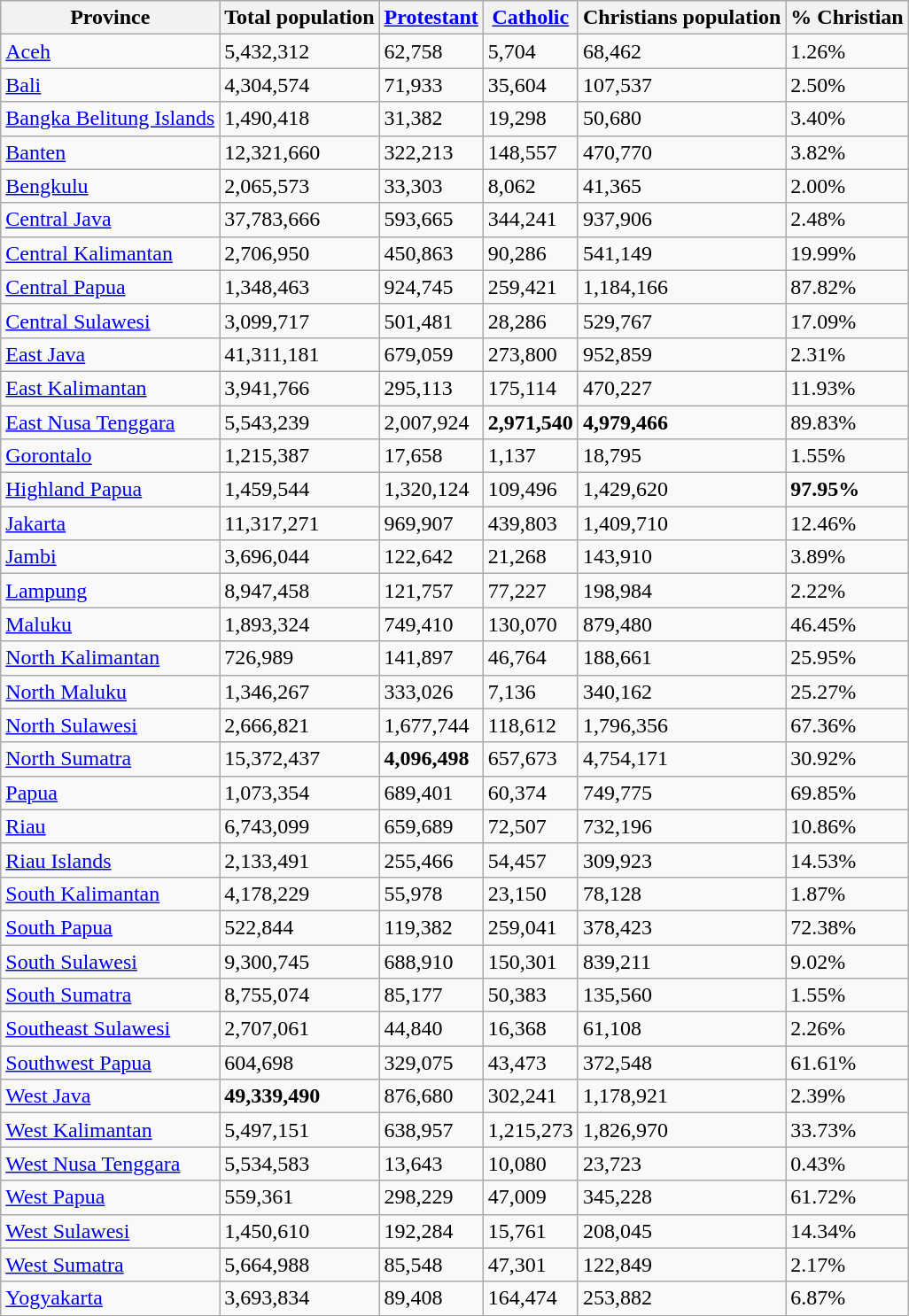<table class="wikitable sortable" style="font-size:100;" cellspacing="6">
<tr valign="top">
<th>Province</th>
<th>Total population</th>
<th><a href='#'>Protestant</a></th>
<th><a href='#'>Catholic</a></th>
<th>Christians population</th>
<th data-sort-type="number" style="max-width:8em">% Christian</th>
</tr>
<tr>
<td><a href='#'>Aceh</a></td>
<td>5,432,312</td>
<td>62,758</td>
<td>5,704</td>
<td>68,462</td>
<td>1.26%</td>
</tr>
<tr>
<td><a href='#'>Bali</a></td>
<td>4,304,574</td>
<td>71,933</td>
<td>35,604</td>
<td>107,537</td>
<td>2.50%</td>
</tr>
<tr>
<td><a href='#'>Bangka Belitung Islands</a></td>
<td>1,490,418</td>
<td>31,382</td>
<td>19,298</td>
<td>50,680</td>
<td>3.40%</td>
</tr>
<tr>
<td><a href='#'>Banten</a></td>
<td>12,321,660</td>
<td>322,213</td>
<td>148,557</td>
<td>470,770</td>
<td>3.82%</td>
</tr>
<tr>
<td><a href='#'>Bengkulu</a></td>
<td>2,065,573</td>
<td>33,303</td>
<td>8,062</td>
<td>41,365</td>
<td>2.00%</td>
</tr>
<tr>
<td><a href='#'>Central Java</a></td>
<td>37,783,666</td>
<td>593,665</td>
<td>344,241</td>
<td>937,906</td>
<td>2.48%</td>
</tr>
<tr>
<td><a href='#'>Central Kalimantan</a></td>
<td>2,706,950</td>
<td>450,863</td>
<td>90,286</td>
<td>541,149</td>
<td>19.99%</td>
</tr>
<tr>
<td><a href='#'>Central Papua</a></td>
<td>1,348,463</td>
<td>924,745</td>
<td>259,421</td>
<td>1,184,166</td>
<td>87.82%</td>
</tr>
<tr>
<td><a href='#'>Central Sulawesi</a></td>
<td>3,099,717</td>
<td>501,481</td>
<td>28,286</td>
<td>529,767</td>
<td>17.09%</td>
</tr>
<tr>
<td><a href='#'>East Java</a></td>
<td>41,311,181</td>
<td>679,059</td>
<td>273,800</td>
<td>952,859</td>
<td>2.31%</td>
</tr>
<tr>
<td><a href='#'>East Kalimantan</a></td>
<td>3,941,766</td>
<td>295,113</td>
<td>175,114</td>
<td>470,227</td>
<td>11.93%</td>
</tr>
<tr>
<td><a href='#'>East Nusa Tenggara</a></td>
<td>5,543,239</td>
<td>2,007,924</td>
<td><strong>2,971,540</strong></td>
<td><strong>4,979,466</strong></td>
<td>89.83%</td>
</tr>
<tr>
<td><a href='#'>Gorontalo</a></td>
<td>1,215,387</td>
<td>17,658</td>
<td>1,137</td>
<td>18,795</td>
<td>1.55%</td>
</tr>
<tr>
<td><a href='#'>Highland Papua</a></td>
<td>1,459,544</td>
<td>1,320,124</td>
<td>109,496</td>
<td>1,429,620</td>
<td><strong>97.95%</strong></td>
</tr>
<tr>
<td><a href='#'>Jakarta</a></td>
<td>11,317,271</td>
<td>969,907</td>
<td>439,803</td>
<td>1,409,710</td>
<td>12.46%</td>
</tr>
<tr>
<td><a href='#'>Jambi</a></td>
<td>3,696,044</td>
<td>122,642</td>
<td>21,268</td>
<td>143,910</td>
<td>3.89%</td>
</tr>
<tr>
<td><a href='#'>Lampung</a></td>
<td>8,947,458</td>
<td>121,757</td>
<td>77,227</td>
<td>198,984</td>
<td>2.22%</td>
</tr>
<tr>
<td><a href='#'>Maluku</a></td>
<td>1,893,324</td>
<td>749,410</td>
<td>130,070</td>
<td>879,480</td>
<td>46.45%</td>
</tr>
<tr>
<td><a href='#'>North Kalimantan</a></td>
<td>726,989</td>
<td>141,897</td>
<td>46,764</td>
<td>188,661</td>
<td>25.95%</td>
</tr>
<tr>
<td><a href='#'>North Maluku</a></td>
<td>1,346,267</td>
<td>333,026</td>
<td>7,136</td>
<td>340,162</td>
<td>25.27%</td>
</tr>
<tr>
<td><a href='#'>North Sulawesi</a></td>
<td>2,666,821</td>
<td>1,677,744</td>
<td>118,612</td>
<td>1,796,356</td>
<td>67.36%</td>
</tr>
<tr>
<td><a href='#'>North Sumatra</a></td>
<td>15,372,437</td>
<td><strong>4,096,498</strong></td>
<td>657,673</td>
<td>4,754,171</td>
<td>30.92%</td>
</tr>
<tr>
<td><a href='#'>Papua</a></td>
<td>1,073,354</td>
<td>689,401</td>
<td>60,374</td>
<td>749,775</td>
<td>69.85%</td>
</tr>
<tr>
<td><a href='#'>Riau</a></td>
<td>6,743,099</td>
<td>659,689</td>
<td>72,507</td>
<td>732,196</td>
<td>10.86%</td>
</tr>
<tr>
<td><a href='#'>Riau Islands</a></td>
<td>2,133,491</td>
<td>255,466</td>
<td>54,457</td>
<td>309,923</td>
<td>14.53%</td>
</tr>
<tr>
<td><a href='#'>South Kalimantan</a></td>
<td>4,178,229</td>
<td>55,978</td>
<td>23,150</td>
<td>78,128</td>
<td>1.87%</td>
</tr>
<tr>
<td><a href='#'>South Papua</a></td>
<td>522,844</td>
<td>119,382</td>
<td>259,041</td>
<td>378,423</td>
<td>72.38%</td>
</tr>
<tr>
<td><a href='#'>South Sulawesi</a></td>
<td>9,300,745</td>
<td>688,910</td>
<td>150,301</td>
<td>839,211</td>
<td>9.02%</td>
</tr>
<tr>
<td><a href='#'>South Sumatra</a></td>
<td>8,755,074</td>
<td>85,177</td>
<td>50,383</td>
<td>135,560</td>
<td>1.55%</td>
</tr>
<tr>
<td><a href='#'>Southeast Sulawesi</a></td>
<td>2,707,061</td>
<td>44,840</td>
<td>16,368</td>
<td>61,108</td>
<td>2.26%</td>
</tr>
<tr>
<td><a href='#'>Southwest Papua</a></td>
<td>604,698</td>
<td>329,075</td>
<td>43,473</td>
<td>372,548</td>
<td>61.61%</td>
</tr>
<tr>
<td><a href='#'>West Java</a></td>
<td><strong>49,339,490</strong></td>
<td>876,680</td>
<td>302,241</td>
<td>1,178,921</td>
<td>2.39%</td>
</tr>
<tr>
<td><a href='#'>West Kalimantan</a></td>
<td>5,497,151</td>
<td>638,957</td>
<td>1,215,273</td>
<td>1,826,970</td>
<td>33.73%</td>
</tr>
<tr>
<td><a href='#'>West Nusa Tenggara</a></td>
<td>5,534,583</td>
<td>13,643</td>
<td>10,080</td>
<td>23,723</td>
<td>0.43%</td>
</tr>
<tr>
<td><a href='#'>West Papua</a></td>
<td>559,361</td>
<td>298,229</td>
<td>47,009</td>
<td>345,228</td>
<td>61.72%</td>
</tr>
<tr>
<td><a href='#'>West Sulawesi</a></td>
<td>1,450,610</td>
<td>192,284</td>
<td>15,761</td>
<td>208,045</td>
<td>14.34%</td>
</tr>
<tr>
<td><a href='#'>West Sumatra</a></td>
<td>5,664,988</td>
<td>85,548</td>
<td>47,301</td>
<td>122,849</td>
<td>2.17%</td>
</tr>
<tr>
<td><a href='#'>Yogyakarta</a></td>
<td>3,693,834</td>
<td>89,408</td>
<td>164,474</td>
<td>253,882</td>
<td>6.87%</td>
</tr>
<tr>
</tr>
</table>
